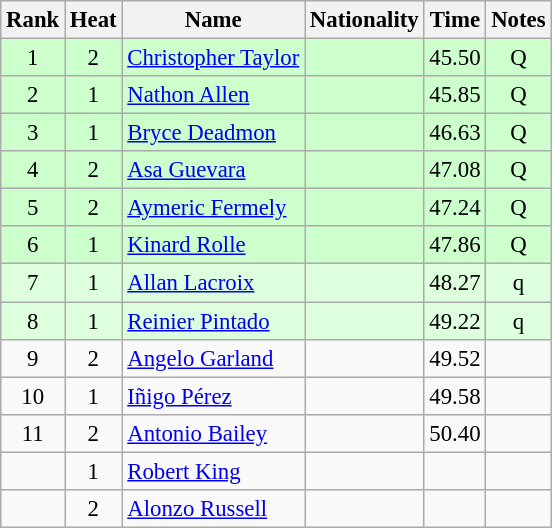<table class="wikitable sortable" style="text-align:center;font-size:95%">
<tr>
<th>Rank</th>
<th>Heat</th>
<th>Name</th>
<th>Nationality</th>
<th>Time</th>
<th>Notes</th>
</tr>
<tr bgcolor=ccffcc>
<td>1</td>
<td>2</td>
<td align=left><a href='#'>Christopher Taylor</a></td>
<td align=left></td>
<td>45.50</td>
<td>Q</td>
</tr>
<tr bgcolor=ccffcc>
<td>2</td>
<td>1</td>
<td align=left><a href='#'>Nathon Allen</a></td>
<td align=left></td>
<td>45.85</td>
<td>Q</td>
</tr>
<tr bgcolor=ccffcc>
<td>3</td>
<td>1</td>
<td align=left><a href='#'>Bryce Deadmon</a></td>
<td align=left></td>
<td>46.63</td>
<td>Q</td>
</tr>
<tr bgcolor=ccffcc>
<td>4</td>
<td>2</td>
<td align=left><a href='#'>Asa Guevara</a></td>
<td align=left></td>
<td>47.08</td>
<td>Q</td>
</tr>
<tr bgcolor=ccffcc>
<td>5</td>
<td>2</td>
<td align=left><a href='#'>Aymeric Fermely</a></td>
<td align=left></td>
<td>47.24</td>
<td>Q</td>
</tr>
<tr bgcolor=ccffcc>
<td>6</td>
<td>1</td>
<td align=left><a href='#'>Kinard Rolle</a></td>
<td align=left></td>
<td>47.86</td>
<td>Q</td>
</tr>
<tr bgcolor=ddffdd>
<td>7</td>
<td>1</td>
<td align=left><a href='#'>Allan Lacroix</a></td>
<td align=left></td>
<td>48.27</td>
<td>q</td>
</tr>
<tr bgcolor=ddffdd>
<td>8</td>
<td>1</td>
<td align=left><a href='#'>Reinier Pintado</a></td>
<td align=left></td>
<td>49.22</td>
<td>q</td>
</tr>
<tr>
<td>9</td>
<td>2</td>
<td align=left><a href='#'>Angelo Garland</a></td>
<td align=left></td>
<td>49.52</td>
<td></td>
</tr>
<tr>
<td>10</td>
<td>1</td>
<td align=left><a href='#'>Iñigo Pérez</a></td>
<td align=left></td>
<td>49.58</td>
<td></td>
</tr>
<tr>
<td>11</td>
<td>2</td>
<td align=left><a href='#'>Antonio Bailey</a></td>
<td align=left></td>
<td>50.40</td>
<td></td>
</tr>
<tr>
<td></td>
<td>1</td>
<td align=left><a href='#'>Robert King</a></td>
<td align=left></td>
<td></td>
<td></td>
</tr>
<tr>
<td></td>
<td>2</td>
<td align=left><a href='#'>Alonzo Russell</a></td>
<td align=left></td>
<td></td>
<td></td>
</tr>
</table>
